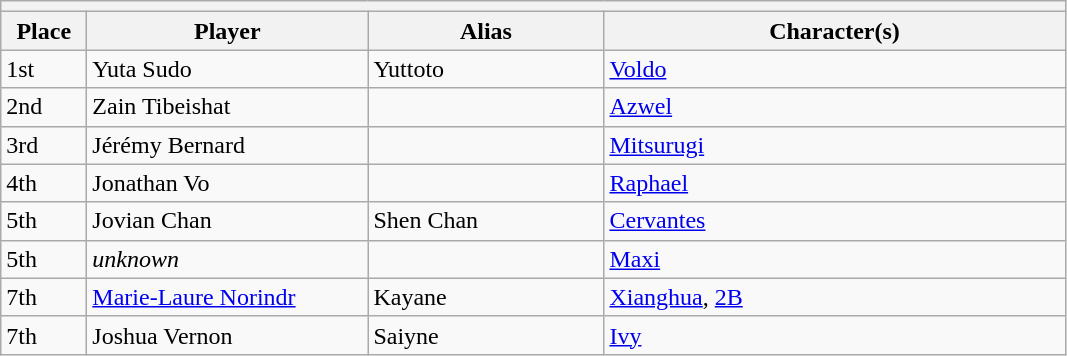<table class="wikitable">
<tr>
<th colspan=4></th>
</tr>
<tr>
<th style="width:50px;">Place</th>
<th style="width:180px;">Player</th>
<th style="width:150px;">Alias</th>
<th style="width:300px;">Character(s)</th>
</tr>
<tr>
<td>1st</td>
<td> Yuta Sudo</td>
<td>Yuttoto</td>
<td><a href='#'>Voldo</a></td>
</tr>
<tr>
<td>2nd</td>
<td> Zain Tibeishat</td>
<td></td>
<td><a href='#'>Azwel</a></td>
</tr>
<tr>
<td>3rd</td>
<td> Jérémy Bernard</td>
<td></td>
<td><a href='#'>Mitsurugi</a></td>
</tr>
<tr>
<td>4th</td>
<td> Jonathan Vo</td>
<td></td>
<td><a href='#'>Raphael</a></td>
</tr>
<tr>
<td>5th</td>
<td> Jovian Chan</td>
<td>Shen Chan</td>
<td><a href='#'>Cervantes</a></td>
</tr>
<tr>
<td>5th</td>
<td> <em>unknown</em></td>
<td></td>
<td><a href='#'>Maxi</a></td>
</tr>
<tr>
<td>7th</td>
<td> <a href='#'>Marie-Laure Norindr</a></td>
<td>Kayane</td>
<td><a href='#'>Xianghua</a>, <a href='#'>2B</a></td>
</tr>
<tr>
<td>7th</td>
<td> Joshua Vernon</td>
<td>Saiyne</td>
<td><a href='#'>Ivy</a></td>
</tr>
</table>
